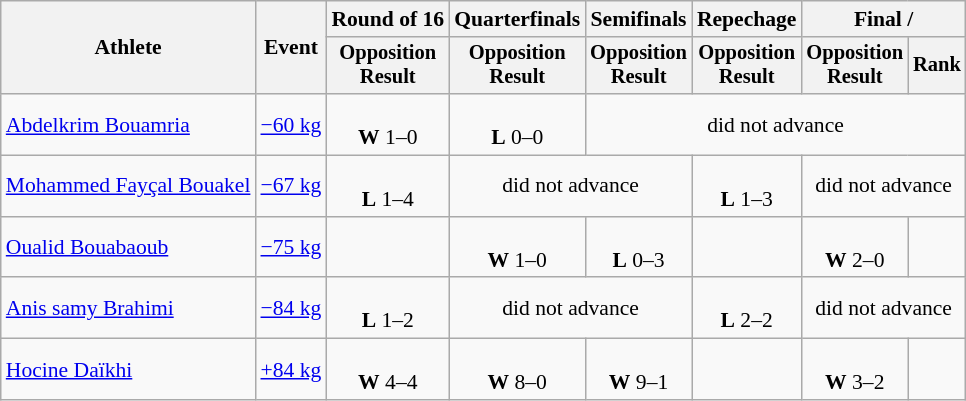<table class="wikitable" style="font-size:90%">
<tr>
<th rowspan="2">Athlete</th>
<th rowspan="2">Event</th>
<th>Round of 16</th>
<th>Quarterfinals</th>
<th>Semifinals</th>
<th>Repechage</th>
<th colspan=2>Final / </th>
</tr>
<tr style="font-size:95%">
<th>Opposition<br>Result</th>
<th>Opposition<br>Result</th>
<th>Opposition<br>Result</th>
<th>Opposition<br>Result</th>
<th>Opposition<br>Result</th>
<th>Rank</th>
</tr>
<tr align=center>
<td align=left><a href='#'>Abdelkrim Bouamria</a></td>
<td align=left><a href='#'>−60 kg</a></td>
<td><br><strong>W</strong> 1–0</td>
<td><br><strong>L</strong> 0–0</td>
<td colspan=4>did not advance</td>
</tr>
<tr align=center>
<td align=left><a href='#'>Mohammed Fayçal Bouakel</a></td>
<td align=left><a href='#'>−67 kg</a></td>
<td><br><strong>L</strong> 1–4</td>
<td colspan=2>did not advance</td>
<td><br><strong>L</strong> 1–3</td>
<td colspan=2>did not advance</td>
</tr>
<tr align=center>
<td align=left><a href='#'>Oualid Bouabaoub</a></td>
<td align=left><a href='#'>−75 kg</a></td>
<td></td>
<td><br><strong>W</strong> 1–0</td>
<td><br><strong>L</strong> 0–3</td>
<td></td>
<td><br><strong>W</strong> 2–0</td>
<td></td>
</tr>
<tr align=center>
<td align=left><a href='#'>Anis samy Brahimi</a></td>
<td align=left><a href='#'>−84 kg</a></td>
<td><br><strong>L</strong> 1–2</td>
<td colspan=2>did not advance</td>
<td><br><strong>L</strong> 2–2</td>
<td colspan=2>did not advance</td>
</tr>
<tr align=center>
<td align=left><a href='#'>Hocine Daïkhi</a></td>
<td align=left><a href='#'>+84 kg</a></td>
<td><br><strong>W</strong> 4–4</td>
<td><br><strong>W</strong> 8–0</td>
<td><br><strong>W</strong> 9–1</td>
<td></td>
<td><br><strong>W</strong> 3–2</td>
<td></td>
</tr>
</table>
